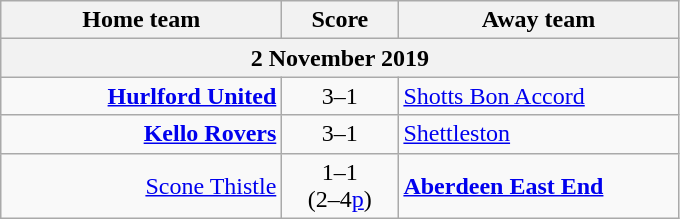<table class="wikitable" style="border-collapse: collapse;">
<tr>
<th align="right" width="180">Home team</th>
<th align="center" width="70">Score</th>
<th align="left" width="180">Away team</th>
</tr>
<tr>
<th colspan="3" align="center">2 November 2019</th>
</tr>
<tr>
<td style="text-align: right;"><strong><a href='#'>Hurlford United</a></strong></td>
<td style="text-align: center;">3–1</td>
<td style="text-align: left;"><a href='#'>Shotts Bon Accord</a></td>
</tr>
<tr>
<td style="text-align:right;"><strong><a href='#'>Kello Rovers</a></strong></td>
<td style="text-align:center;">3–1</td>
<td style="text-align:left;"><a href='#'>Shettleston</a></td>
</tr>
<tr>
<td style="text-align:right;"><a href='#'>Scone Thistle</a></td>
<td style="text-align:center;">1–1<br>(2–4<a href='#'>p</a>)</td>
<td style="text-align:left;"><strong><a href='#'>Aberdeen East End</a></strong></td>
</tr>
</table>
